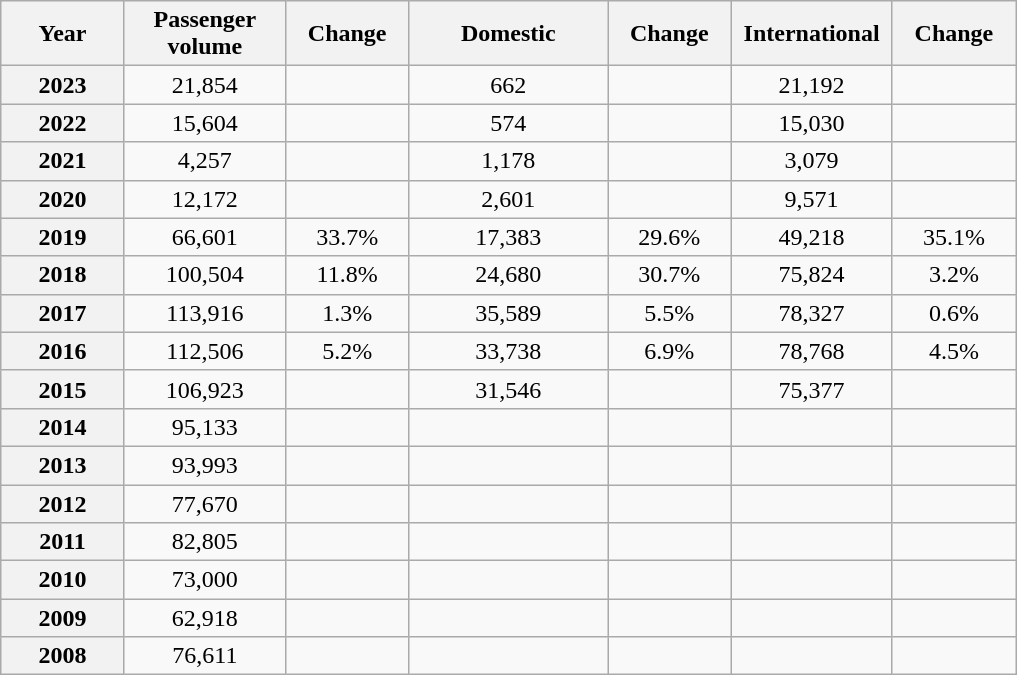<table class="wikitable sortable">
<tr>
<th style="width:75px">Year</th>
<th style="width:100px">Passenger volume</th>
<th style="width:75px">Change</th>
<th style="width:125px">Domestic</th>
<th style="width:75px">Change</th>
<th style="width:100px">International</th>
<th style="width:75px">Change</th>
</tr>
<tr style="text-align:center;">
<th>2023</th>
<td>21,854</td>
<td></td>
<td>662</td>
<td></td>
<td>21,192</td>
<td></td>
</tr>
<tr style="text-align:center;">
<th>2022</th>
<td>15,604</td>
<td></td>
<td>574</td>
<td></td>
<td>15,030</td>
<td></td>
</tr>
<tr style="text-align:center;">
<th>2021</th>
<td>4,257</td>
<td></td>
<td>1,178</td>
<td></td>
<td>3,079</td>
<td></td>
</tr>
<tr style="text-align:center;">
<th>2020</th>
<td>12,172</td>
<td></td>
<td>2,601</td>
<td></td>
<td>9,571</td>
<td></td>
</tr>
<tr style="text-align:center;">
<th>2019</th>
<td>66,601</td>
<td>33.7%</td>
<td>17,383</td>
<td>29.6%</td>
<td>49,218</td>
<td>35.1%</td>
</tr>
<tr style="text-align:center;">
<th>2018</th>
<td>100,504</td>
<td>11.8%</td>
<td>24,680</td>
<td>30.7%</td>
<td>75,824</td>
<td>3.2%</td>
</tr>
<tr style="text-align:center;">
<th>2017</th>
<td>113,916</td>
<td>1.3%</td>
<td>35,589</td>
<td>5.5%</td>
<td>78,327</td>
<td>0.6%</td>
</tr>
<tr style="text-align:center;">
<th>2016</th>
<td>112,506</td>
<td>5.2%</td>
<td>33,738</td>
<td>6.9%</td>
<td>78,768</td>
<td>4.5%</td>
</tr>
<tr style="text-align:center;">
<th>2015</th>
<td>106,923</td>
<td></td>
<td>31,546</td>
<td></td>
<td>75,377</td>
<td></td>
</tr>
<tr style="text-align:center;">
<th>2014</th>
<td>95,133</td>
<td></td>
<td></td>
<td></td>
<td></td>
<td></td>
</tr>
<tr style="text-align:center;">
<th>2013</th>
<td>93,993</td>
<td></td>
<td></td>
<td></td>
<td></td>
<td></td>
</tr>
<tr style="text-align:center;">
<th>2012</th>
<td>77,670</td>
<td></td>
<td></td>
<td></td>
<td></td>
<td></td>
</tr>
<tr style="text-align:center;">
<th>2011</th>
<td>82,805</td>
<td></td>
<td></td>
<td></td>
<td></td>
<td></td>
</tr>
<tr style="text-align:center;">
<th>2010</th>
<td>73,000</td>
<td></td>
<td></td>
<td></td>
<td></td>
<td></td>
</tr>
<tr style="text-align:center;">
<th>2009</th>
<td>62,918</td>
<td></td>
<td></td>
<td></td>
<td></td>
<td></td>
</tr>
<tr style="text-align:center;">
<th>2008</th>
<td>76,611</td>
<td></td>
<td></td>
<td></td>
<td></td>
<td></td>
</tr>
</table>
